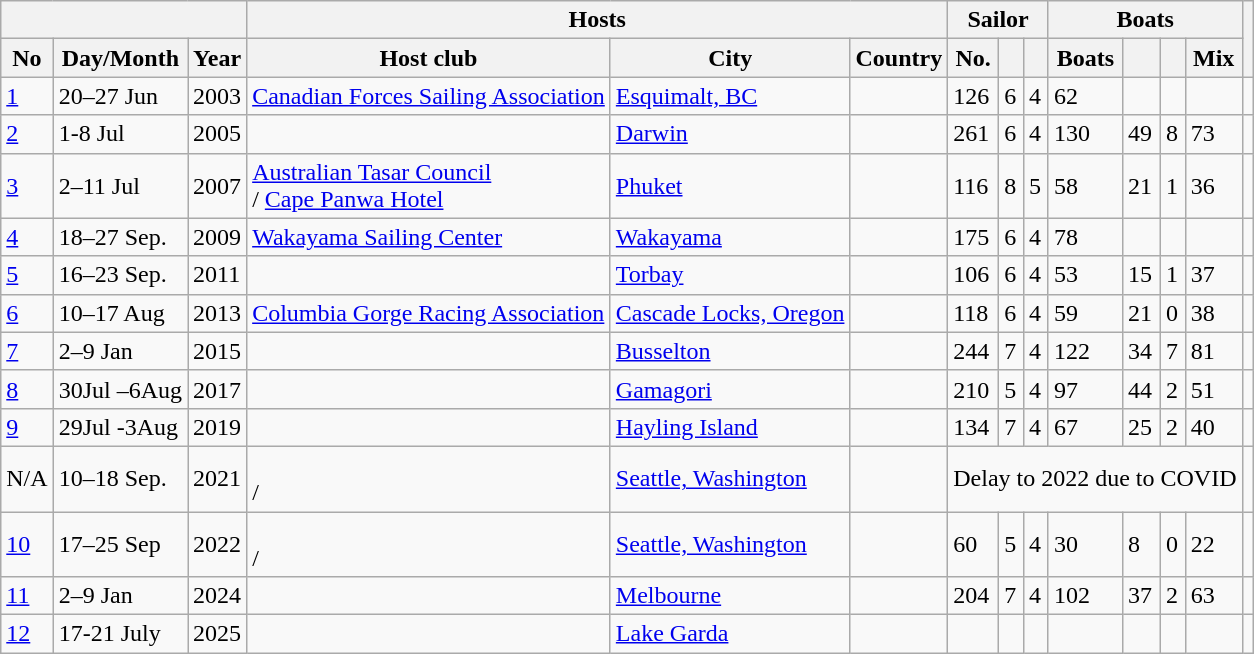<table class="wikitable">
<tr>
<th colspan=3></th>
<th colspan=3>Hosts</th>
<th colspan=3>Sailor</th>
<th colspan=4>Boats</th>
<th rowspan=2></th>
</tr>
<tr>
<th>No</th>
<th>Day/Month</th>
<th>Year</th>
<th>Host club</th>
<th>City</th>
<th>Country</th>
<th>No.</th>
<th></th>
<th></th>
<th>Boats</th>
<th></th>
<th></th>
<th>Mix</th>
</tr>
<tr>
<td><a href='#'>1</a></td>
<td>20–27 Jun</td>
<td>2003</td>
<td><a href='#'>Canadian Forces Sailing Association</a></td>
<td><a href='#'>Esquimalt, BC</a></td>
<td></td>
<td>126</td>
<td>6</td>
<td>4</td>
<td>62</td>
<td></td>
<td></td>
<td></td>
<td></td>
</tr>
<tr>
<td><a href='#'>2</a></td>
<td>1-8 Jul</td>
<td>2005</td>
<td></td>
<td><a href='#'>Darwin</a></td>
<td></td>
<td>261</td>
<td>6</td>
<td>4</td>
<td>130</td>
<td>49</td>
<td>8</td>
<td>73</td>
<td></td>
</tr>
<tr>
<td><a href='#'>3</a></td>
<td>2–11 Jul</td>
<td>2007</td>
<td><a href='#'>Australian Tasar Council</a> <br>/ <a href='#'>Cape Panwa Hotel</a></td>
<td><a href='#'>Phuket</a></td>
<td></td>
<td>116</td>
<td>8</td>
<td>5</td>
<td>58</td>
<td>21</td>
<td>1</td>
<td>36</td>
<td></td>
</tr>
<tr>
<td><a href='#'>4</a></td>
<td>18–27 Sep.</td>
<td>2009</td>
<td><a href='#'>Wakayama Sailing Center</a></td>
<td><a href='#'>Wakayama</a></td>
<td></td>
<td>175</td>
<td>6</td>
<td>4</td>
<td>78</td>
<td></td>
<td></td>
<td></td>
<td></td>
</tr>
<tr>
<td><a href='#'>5</a></td>
<td>16–23 Sep.</td>
<td>2011</td>
<td></td>
<td><a href='#'>Torbay</a></td>
<td></td>
<td>106</td>
<td>6</td>
<td>4</td>
<td>53</td>
<td>15</td>
<td>1</td>
<td>37</td>
<td></td>
</tr>
<tr>
<td><a href='#'>6</a></td>
<td>10–17 Aug</td>
<td>2013</td>
<td><a href='#'>Columbia Gorge Racing Association</a></td>
<td><a href='#'>Cascade Locks, Oregon</a></td>
<td></td>
<td>118</td>
<td>6</td>
<td>4</td>
<td>59</td>
<td>21</td>
<td>0</td>
<td>38</td>
<td></td>
</tr>
<tr>
<td><a href='#'>7</a></td>
<td>2–9 Jan</td>
<td>2015</td>
<td></td>
<td><a href='#'>Busselton</a></td>
<td></td>
<td>244</td>
<td>7</td>
<td>4</td>
<td>122</td>
<td>34</td>
<td>7</td>
<td>81</td>
<td></td>
</tr>
<tr>
<td><a href='#'>8</a></td>
<td>30Jul –6Aug</td>
<td>2017</td>
<td></td>
<td><a href='#'>Gamagori</a></td>
<td></td>
<td>210</td>
<td>5</td>
<td>4</td>
<td>97</td>
<td>44</td>
<td>2</td>
<td>51</td>
<td></td>
</tr>
<tr>
<td><a href='#'>9</a></td>
<td>29Jul -3Aug</td>
<td>2019</td>
<td></td>
<td><a href='#'>Hayling Island</a></td>
<td></td>
<td>134</td>
<td>7</td>
<td>4</td>
<td>67</td>
<td>25</td>
<td>2</td>
<td>40</td>
<td></td>
</tr>
<tr>
<td>N/A</td>
<td>10–18 Sep.</td>
<td>2021</td>
<td><br>/ </td>
<td><a href='#'>Seattle, Washington</a></td>
<td></td>
<td colspan=7>Delay to 2022 due to COVID</td>
<td></td>
</tr>
<tr>
<td><a href='#'>10</a></td>
<td>17–25 Sep</td>
<td>2022</td>
<td><br>/ </td>
<td><a href='#'>Seattle, Washington</a></td>
<td></td>
<td>60</td>
<td>5</td>
<td>4</td>
<td>30</td>
<td>8</td>
<td>0</td>
<td>22</td>
<td></td>
</tr>
<tr>
<td><a href='#'>11</a></td>
<td>2–9 Jan</td>
<td>2024</td>
<td></td>
<td><a href='#'>Melbourne</a></td>
<td></td>
<td>204</td>
<td>7</td>
<td>4</td>
<td>102</td>
<td>37</td>
<td>2</td>
<td>63</td>
<td></td>
</tr>
<tr>
<td><a href='#'>12</a></td>
<td>17-21 July</td>
<td>2025</td>
<td></td>
<td><a href='#'>Lake Garda</a></td>
<td></td>
<td></td>
<td></td>
<td></td>
<td></td>
<td></td>
<td></td>
<td></td>
<td></td>
</tr>
</table>
